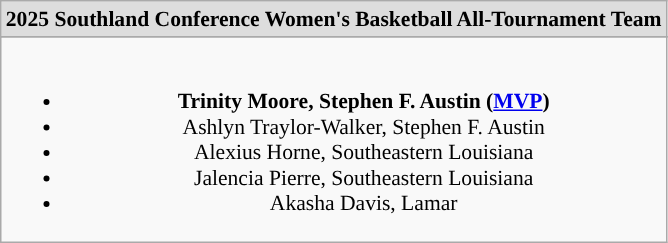<table class="wikitable" style="white-space:nowrap; font-size:90%;">
<tr>
<td colspan="2" style="text-align:center; background:#ddd;"><strong>2025 Southland Conference Women's Basketball All-Tournament Team</strong> </td>
</tr>
<tr>
</tr>
<tr>
<td style="text-align:center;"><br><ul><li><strong>Trinity Moore, Stephen F. Austin (<a href='#'>MVP</a>)</strong></li><li>Ashlyn Traylor-Walker, Stephen F. Austin</li><li>Alexius Horne, Southeastern Louisiana</li><li>Jalencia Pierre, Southeastern Louisiana</li><li>Akasha Davis, Lamar</li></ul></td>
</tr>
</table>
